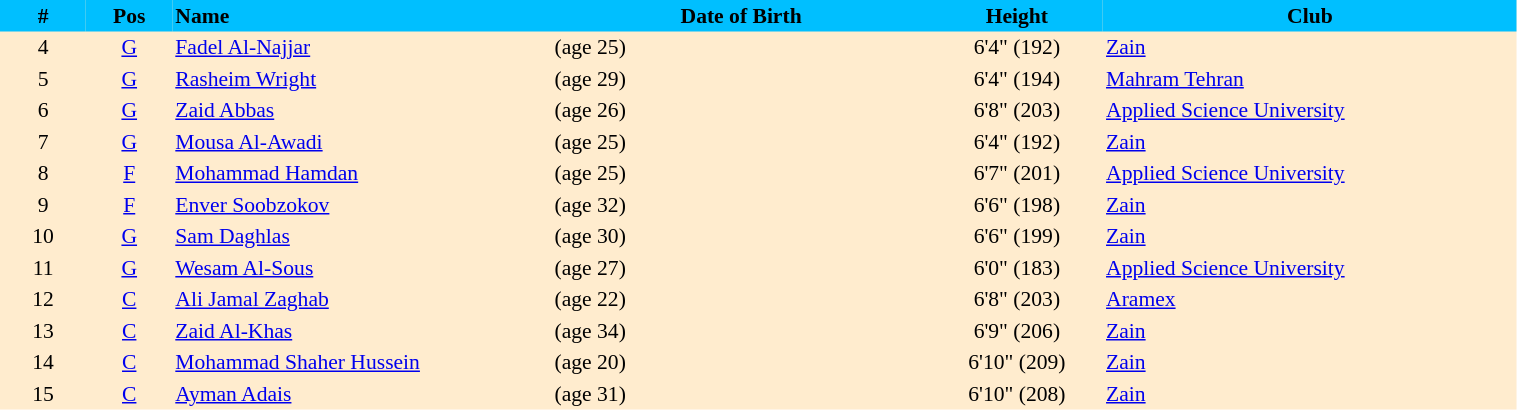<table border=0 cellpadding=2 cellspacing=0  |- bgcolor=#FFECCE style="text-align:center; font-size:90%;" width=80%>
<tr bgcolor=#00BFFF>
<th width=5%>#</th>
<th width=5%>Pos</th>
<th width=22% align=left>Name</th>
<th width=22%>Date of Birth</th>
<th width=10%>Height</th>
<th width=24%>Club</th>
</tr>
<tr>
<td>4</td>
<td><a href='#'>G</a></td>
<td align=left><a href='#'>Fadel Al-Najjar</a></td>
<td align=left> (age 25)</td>
<td>6'4" (192)</td>
<td align=left> <a href='#'>Zain</a></td>
</tr>
<tr>
<td>5</td>
<td><a href='#'>G</a></td>
<td align=left><a href='#'>Rasheim Wright</a></td>
<td align=left> (age 29)</td>
<td>6'4" (194)</td>
<td align=left> <a href='#'>Mahram Tehran</a></td>
</tr>
<tr>
<td>6</td>
<td><a href='#'>G</a></td>
<td align=left><a href='#'>Zaid Abbas</a></td>
<td align=left> (age 26)</td>
<td>6'8" (203)</td>
<td align=left> <a href='#'>Applied Science University</a></td>
</tr>
<tr>
<td>7</td>
<td><a href='#'>G</a></td>
<td align=left><a href='#'>Mousa Al-Awadi</a></td>
<td align=left> (age 25)</td>
<td>6'4" (192)</td>
<td align=left> <a href='#'>Zain</a></td>
</tr>
<tr>
<td>8</td>
<td><a href='#'>F</a></td>
<td align=left><a href='#'>Mohammad Hamdan</a></td>
<td align=left> (age 25)</td>
<td>6'7" (201)</td>
<td align=left> <a href='#'>Applied Science University</a></td>
</tr>
<tr>
<td>9</td>
<td><a href='#'>F</a></td>
<td align=left><a href='#'>Enver Soobzokov</a></td>
<td align=left> (age 32)</td>
<td>6'6" (198)</td>
<td align=left> <a href='#'>Zain</a></td>
</tr>
<tr>
<td>10</td>
<td><a href='#'>G</a></td>
<td align=left><a href='#'>Sam Daghlas</a></td>
<td align=left> (age 30)</td>
<td>6'6" (199)</td>
<td align=left> <a href='#'>Zain</a></td>
</tr>
<tr>
<td>11</td>
<td><a href='#'>G</a></td>
<td align=left><a href='#'>Wesam Al-Sous</a></td>
<td align=left> (age 27)</td>
<td>6'0" (183)</td>
<td align=left> <a href='#'>Applied Science University</a></td>
</tr>
<tr>
<td>12</td>
<td><a href='#'>C</a></td>
<td align=left><a href='#'>Ali Jamal Zaghab</a></td>
<td align=left> (age 22)</td>
<td>6'8" (203)</td>
<td align=left> <a href='#'>Aramex</a></td>
</tr>
<tr>
<td>13</td>
<td><a href='#'>C</a></td>
<td align=left><a href='#'>Zaid Al-Khas</a></td>
<td align=left> (age 34)</td>
<td>6'9" (206)</td>
<td align=left> <a href='#'>Zain</a></td>
</tr>
<tr>
<td>14</td>
<td><a href='#'>C</a></td>
<td align=left><a href='#'>Mohammad Shaher Hussein</a></td>
<td align=left> (age 20)</td>
<td>6'10" (209)</td>
<td align=left> <a href='#'>Zain</a></td>
</tr>
<tr>
<td>15</td>
<td><a href='#'>C</a></td>
<td align=left><a href='#'>Ayman Adais</a></td>
<td align=left> (age 31)</td>
<td>6'10" (208)</td>
<td align=left> <a href='#'>Zain</a></td>
</tr>
</table>
